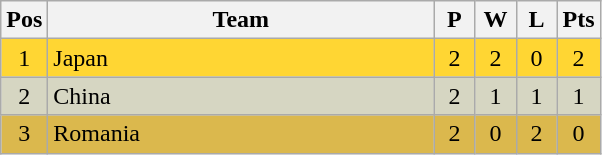<table class="wikitable" style="font-size: 100%">
<tr>
<th width=15>Pos</th>
<th width=250>Team</th>
<th width=20>P</th>
<th width=20>W</th>
<th width=20>L</th>
<th width=20>Pts</th>
</tr>
<tr align=center style="background: #FFD633;">
<td>1</td>
<td align="left"> Japan</td>
<td>2</td>
<td>2</td>
<td>0</td>
<td>2</td>
</tr>
<tr align=center style="background: #D6D6C2;">
<td>2</td>
<td align="left"> China</td>
<td>2</td>
<td>1</td>
<td>1</td>
<td>1</td>
</tr>
<tr align=center style="background: #DBB84D;">
<td>3</td>
<td align="left"> Romania</td>
<td>2</td>
<td>0</td>
<td>2</td>
<td>0</td>
</tr>
</table>
